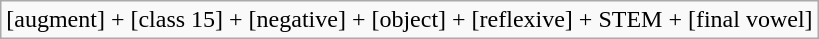<table class="wikitable">
<tr>
<td>[augment] + [class 15] + [negative] + [object] + [reflexive] + STEM + [final vowel]</td>
</tr>
</table>
